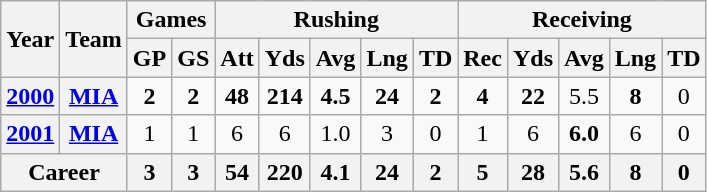<table class="wikitable" style="text-align:center;">
<tr>
<th rowspan="2">Year</th>
<th rowspan="2">Team</th>
<th colspan="2">Games</th>
<th colspan="5">Rushing</th>
<th colspan="5">Receiving</th>
</tr>
<tr>
<th>GP</th>
<th>GS</th>
<th>Att</th>
<th>Yds</th>
<th>Avg</th>
<th>Lng</th>
<th>TD</th>
<th>Rec</th>
<th>Yds</th>
<th>Avg</th>
<th>Lng</th>
<th>TD</th>
</tr>
<tr>
<th><a href='#'>2000</a></th>
<th><a href='#'>MIA</a></th>
<td><strong>2</strong></td>
<td><strong>2</strong></td>
<td><strong>48</strong></td>
<td><strong>214</strong></td>
<td><strong>4.5</strong></td>
<td><strong>24</strong></td>
<td><strong>2</strong></td>
<td><strong>4</strong></td>
<td><strong>22</strong></td>
<td>5.5</td>
<td><strong>8</strong></td>
<td>0</td>
</tr>
<tr>
<th><a href='#'>2001</a></th>
<th><a href='#'>MIA</a></th>
<td>1</td>
<td>1</td>
<td>6</td>
<td>6</td>
<td>1.0</td>
<td>3</td>
<td>0</td>
<td>1</td>
<td>6</td>
<td><strong>6.0</strong></td>
<td>6</td>
<td>0</td>
</tr>
<tr>
<th colspan="2">Career</th>
<th>3</th>
<th>3</th>
<th>54</th>
<th>220</th>
<th>4.1</th>
<th>24</th>
<th>2</th>
<th>5</th>
<th>28</th>
<th>5.6</th>
<th>8</th>
<th>0</th>
</tr>
</table>
